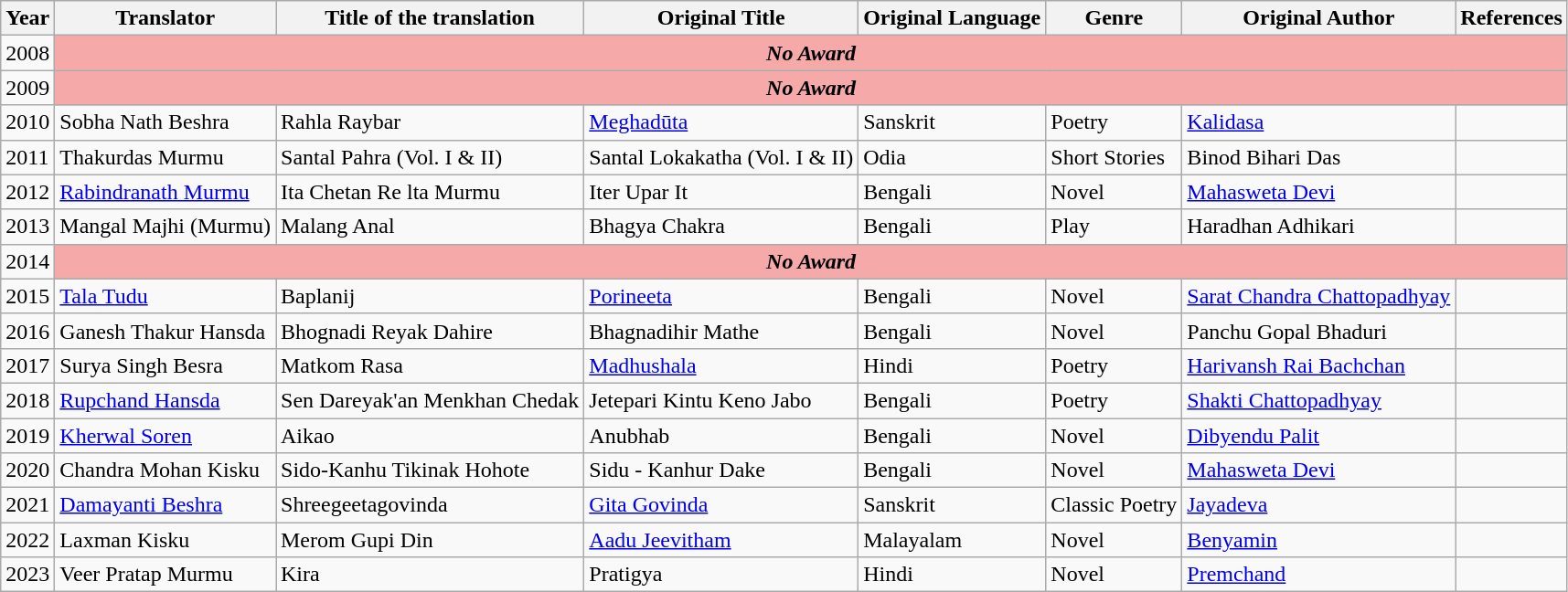<table class="wikitable sortable">
<tr>
<th>Year</th>
<th>Translator</th>
<th>Title of the translation</th>
<th>Original Title</th>
<th>Original Language</th>
<th>Genre</th>
<th>Original Author</th>
<th class=unsortable>References</th>
</tr>
<tr>
<td>2008</td>
<td style="background:#f5a9a9; text-align:center;" colspan=7><strong><em>No Award</em></strong></td>
</tr>
<tr>
<td>2009</td>
<td style="background:#f5a9a9; text-align:center;" colspan=7><strong><em>No Award</em></strong></td>
</tr>
<tr>
<td>2010</td>
<td>Sobha Nath Beshra</td>
<td>Rahla Raybar</td>
<td><a href='#'>Meghadūta</a></td>
<td>Sanskrit</td>
<td>Poetry</td>
<td><a href='#'>Kalidasa</a></td>
<td></td>
</tr>
<tr>
<td>2011</td>
<td>Thakurdas Murmu</td>
<td>Santal Pahra (Vol. I & II)</td>
<td>Santal Lokakatha (Vol. I & II)</td>
<td>Odia</td>
<td>Short Stories</td>
<td>Binod Bihari Das</td>
<td></td>
</tr>
<tr>
<td>2012</td>
<td><a href='#'>Rabindranath Murmu</a></td>
<td>Ita Chetan Re lta Murmu</td>
<td>Iter Upar It</td>
<td>Bengali</td>
<td>Novel</td>
<td><a href='#'>Mahasweta Devi</a></td>
<td></td>
</tr>
<tr>
<td>2013</td>
<td>Mangal Majhi (Murmu)</td>
<td>Malang Anal</td>
<td>Bhagya Chakra</td>
<td>Bengali</td>
<td>Play</td>
<td>Haradhan Adhikari</td>
<td></td>
</tr>
<tr>
<td>2014</td>
<td style="background:#f5a9a9; text-align:center;" colspan=7><strong><em>No Award</em></strong></td>
</tr>
<tr>
<td>2015</td>
<td><a href='#'>Tala Tudu</a></td>
<td>Baplanij</td>
<td><a href='#'>Porineeta</a></td>
<td>Bengali</td>
<td>Novel</td>
<td><a href='#'>Sarat Chandra Chattopadhyay</a></td>
<td></td>
</tr>
<tr>
<td>2016</td>
<td>Ganesh Thakur Hansda</td>
<td>Bhognadi Reyak Dahire</td>
<td>Bhagnadihir Mathe</td>
<td>Bengali</td>
<td>Novel</td>
<td>Panchu Gopal Bhaduri</td>
<td></td>
</tr>
<tr>
<td>2017</td>
<td>Surya Singh Besra</td>
<td>Matkom Rasa</td>
<td><a href='#'>Madhushala</a></td>
<td>Hindi</td>
<td>Poetry</td>
<td><a href='#'>Harivansh Rai Bachchan</a></td>
<td></td>
</tr>
<tr>
<td>2018</td>
<td><a href='#'>Rupchand Hansda</a></td>
<td>Sen Dareyak'an Menkhan Chedak</td>
<td>Jetepari Kintu Keno Jabo</td>
<td>Bengali</td>
<td>Poetry</td>
<td><a href='#'>Shakti Chattopadhyay</a></td>
<td></td>
</tr>
<tr>
<td>2019</td>
<td><a href='#'>Kherwal Soren</a></td>
<td>Aikao</td>
<td>Anubhab</td>
<td>Bengali</td>
<td>Novel</td>
<td><a href='#'>Dibyendu Palit</a></td>
<td></td>
</tr>
<tr>
<td>2020</td>
<td>Chandra Mohan Kisku</td>
<td>Sido-Kanhu Tikinak Hohote</td>
<td>Sidu - Kanhur Dake</td>
<td>Bengali</td>
<td>Novel</td>
<td><a href='#'>Mahasweta Devi</a></td>
<td></td>
</tr>
<tr>
<td>2021</td>
<td><a href='#'>Damayanti Beshra</a></td>
<td>Shreegeetagovinda</td>
<td><a href='#'>Gita Govinda</a></td>
<td>Sanskrit</td>
<td>Classic Poetry</td>
<td><a href='#'>Jayadeva</a></td>
<td></td>
</tr>
<tr>
<td>2022</td>
<td>Laxman Kisku</td>
<td>Merom Gupi Din</td>
<td><a href='#'>Aadu Jeevitham</a></td>
<td>Malayalam</td>
<td>Novel</td>
<td><a href='#'>Benyamin</a></td>
<td></td>
</tr>
<tr>
<td>2023</td>
<td>Veer Pratap Murmu</td>
<td>Kira</td>
<td>Pratigya</td>
<td>Hindi</td>
<td>Novel</td>
<td><a href='#'>Premchand</a></td>
<td></td>
</tr>
</table>
